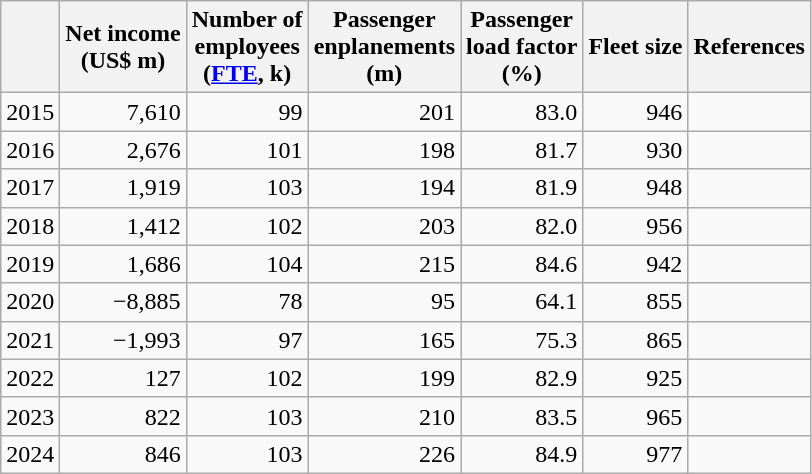<table class="wikitable" style="text-align:right;">
<tr>
<th></th>
<th>Net income<br>(US$ m)</th>
<th>Number of<br>employees<br>(<a href='#'>FTE</a>, k)</th>
<th>Passenger<br>enplanements<br>(m)</th>
<th>Passenger<br>load factor<br>(%)</th>
<th>Fleet size</th>
<th>References</th>
</tr>
<tr>
<td style="text-align:left;">2015</td>
<td>7,610</td>
<td>99</td>
<td>201</td>
<td>83.0</td>
<td>946</td>
<td></td>
</tr>
<tr>
<td style="text-align:left;">2016</td>
<td>2,676</td>
<td>101</td>
<td>198</td>
<td>81.7</td>
<td>930</td>
<td></td>
</tr>
<tr>
<td style="text-align:left;">2017</td>
<td>1,919</td>
<td>103</td>
<td>194</td>
<td>81.9</td>
<td>948</td>
<td></td>
</tr>
<tr>
<td style="text-align:left;">2018</td>
<td>1,412</td>
<td>102</td>
<td>203</td>
<td>82.0</td>
<td>956</td>
<td></td>
</tr>
<tr>
<td style="text-align:left;">2019</td>
<td>1,686</td>
<td>104</td>
<td>215</td>
<td>84.6</td>
<td>942</td>
<td></td>
</tr>
<tr>
<td style="text-align:left;">2020</td>
<td><span>−8,885</span></td>
<td>78</td>
<td>95</td>
<td>64.1</td>
<td>855</td>
<td></td>
</tr>
<tr>
<td>2021</td>
<td><span>−1,993</span></td>
<td>97</td>
<td>165</td>
<td>75.3</td>
<td>865</td>
<td></td>
</tr>
<tr>
<td>2022</td>
<td>127</td>
<td>102</td>
<td>199</td>
<td>82.9</td>
<td>925</td>
<td></td>
</tr>
<tr>
<td>2023</td>
<td>822</td>
<td>103</td>
<td>210</td>
<td>83.5</td>
<td>965</td>
<td></td>
</tr>
<tr>
<td>2024</td>
<td>846</td>
<td>103</td>
<td>226</td>
<td>84.9</td>
<td>977</td>
<td></td>
</tr>
</table>
